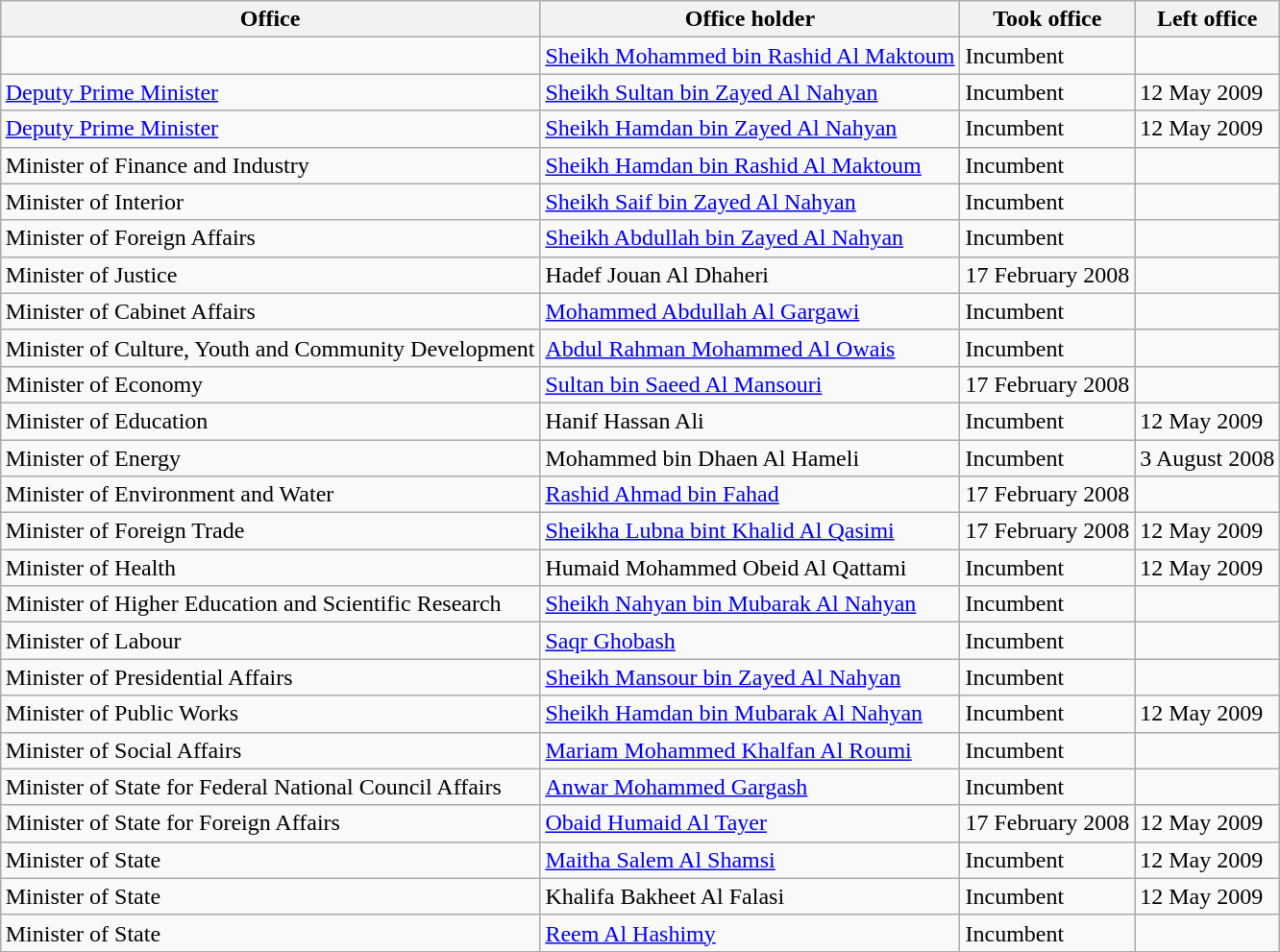<table class="wikitable" style="margin-left: auto; margin-right: auto; border: none;">
<tr>
<th>Office</th>
<th>Office holder</th>
<th>Took office</th>
<th>Left office</th>
</tr>
<tr>
<td></td>
<td><a href='#'>Sheikh Mohammed bin Rashid Al Maktoum</a></td>
<td>Incumbent</td>
<td></td>
</tr>
<tr>
<td><a href='#'>Deputy Prime Minister</a></td>
<td><a href='#'>Sheikh Sultan bin Zayed Al Nahyan</a></td>
<td>Incumbent</td>
<td>12 May 2009</td>
</tr>
<tr>
<td><a href='#'>Deputy Prime Minister</a></td>
<td><a href='#'>Sheikh Hamdan bin Zayed Al Nahyan</a></td>
<td>Incumbent</td>
<td>12 May 2009</td>
</tr>
<tr>
<td>Minister of Finance and Industry</td>
<td><a href='#'>Sheikh Hamdan bin Rashid Al Maktoum</a></td>
<td>Incumbent</td>
<td></td>
</tr>
<tr>
<td>Minister of Interior</td>
<td><a href='#'>Sheikh Saif bin Zayed Al Nahyan</a></td>
<td>Incumbent</td>
<td></td>
</tr>
<tr>
<td>Minister of Foreign Affairs</td>
<td><a href='#'>Sheikh Abdullah bin Zayed Al Nahyan</a></td>
<td>Incumbent</td>
<td></td>
</tr>
<tr>
<td>Minister of Justice</td>
<td>Hadef Jouan Al Dhaheri</td>
<td>17 February 2008</td>
<td></td>
</tr>
<tr>
<td>Minister of Cabinet Affairs</td>
<td><a href='#'>Mohammed Abdullah Al Gargawi</a></td>
<td>Incumbent</td>
<td></td>
</tr>
<tr>
<td>Minister of Culture, Youth and Community Development</td>
<td><a href='#'>Abdul Rahman Mohammed Al Owais</a></td>
<td>Incumbent</td>
<td></td>
</tr>
<tr>
<td>Minister of Economy</td>
<td><a href='#'>Sultan bin Saeed Al Mansouri</a></td>
<td>17 February 2008</td>
<td></td>
</tr>
<tr>
<td>Minister of Education</td>
<td>Hanif Hassan Ali</td>
<td>Incumbent</td>
<td>12 May 2009</td>
</tr>
<tr>
<td>Minister of Energy</td>
<td>Mohammed bin Dhaen Al Hameli</td>
<td>Incumbent</td>
<td>3 August 2008</td>
</tr>
<tr>
<td>Minister of Environment and Water</td>
<td><a href='#'>Rashid Ahmad bin Fahad</a></td>
<td>17 February 2008</td>
<td></td>
</tr>
<tr>
<td>Minister of Foreign Trade</td>
<td><a href='#'>Sheikha Lubna bint Khalid Al Qasimi</a></td>
<td>17 February 2008</td>
<td>12 May 2009</td>
</tr>
<tr>
<td>Minister of Health</td>
<td>Humaid Mohammed Obeid Al Qattami</td>
<td>Incumbent</td>
<td>12 May 2009</td>
</tr>
<tr>
<td>Minister of Higher Education and Scientific Research</td>
<td><a href='#'>Sheikh Nahyan bin Mubarak Al Nahyan</a></td>
<td>Incumbent</td>
<td></td>
</tr>
<tr>
<td>Minister of Labour</td>
<td><a href='#'>Saqr Ghobash</a></td>
<td>Incumbent</td>
<td></td>
</tr>
<tr>
<td>Minister of Presidential Affairs</td>
<td><a href='#'>Sheikh Mansour bin Zayed Al Nahyan</a></td>
<td>Incumbent</td>
<td></td>
</tr>
<tr>
<td>Minister of Public Works</td>
<td><a href='#'>Sheikh Hamdan bin Mubarak Al Nahyan</a></td>
<td>Incumbent</td>
<td>12 May 2009</td>
</tr>
<tr>
<td>Minister of Social Affairs</td>
<td><a href='#'>Mariam Mohammed Khalfan Al Roumi</a></td>
<td>Incumbent</td>
<td></td>
</tr>
<tr>
<td>Minister of State for Federal National Council Affairs</td>
<td><a href='#'>Anwar Mohammed Gargash</a></td>
<td>Incumbent</td>
<td></td>
</tr>
<tr>
<td>Minister of State for Foreign Affairs</td>
<td><a href='#'>Obaid Humaid Al Tayer</a></td>
<td>17 February 2008</td>
<td>12 May 2009</td>
</tr>
<tr>
<td>Minister of State</td>
<td><a href='#'>Maitha Salem Al Shamsi</a></td>
<td>Incumbent</td>
<td>12 May 2009</td>
</tr>
<tr>
<td>Minister of State</td>
<td>Khalifa Bakheet Al Falasi</td>
<td>Incumbent</td>
<td>12 May 2009</td>
</tr>
<tr>
<td>Minister of State</td>
<td><a href='#'>Reem Al Hashimy</a></td>
<td>Incumbent</td>
<td></td>
</tr>
</table>
